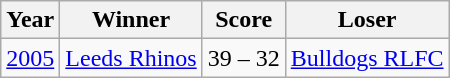<table class="wikitable">
<tr>
<th>Year</th>
<th>Winner</th>
<th>Score</th>
<th>Loser</th>
</tr>
<tr>
<td><a href='#'>2005</a></td>
<td> <a href='#'>Leeds Rhinos</a></td>
<td>39 – 32</td>
<td> <a href='#'>Bulldogs RLFC</a></td>
</tr>
</table>
